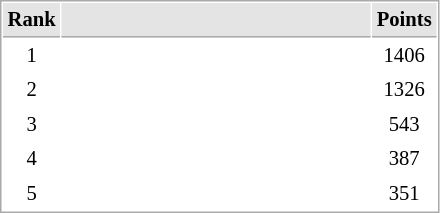<table cellspacing="1" cellpadding="3" style="border:1px solid #AAAAAA;font-size:86%">
<tr bgcolor="#E4E4E4">
<th style="border-bottom:1px solid #AAAAAA" width=10>Rank</th>
<th style="border-bottom:1px solid #AAAAAA" width=200></th>
<th style="border-bottom:1px solid #AAAAAA" width=20>Points</th>
</tr>
<tr>
<td align="center">1</td>
<td></td>
<td align=center>1406</td>
</tr>
<tr>
<td align="center">2</td>
<td></td>
<td align=center>1326</td>
</tr>
<tr>
<td align="center">3</td>
<td></td>
<td align=center>543</td>
</tr>
<tr>
<td align="center">4</td>
<td></td>
<td align=center>387</td>
</tr>
<tr>
<td align="center">5</td>
<td></td>
<td align=center>351</td>
</tr>
</table>
